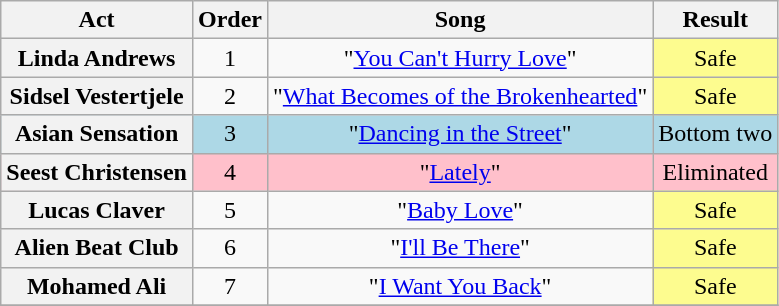<table class="wikitable plainrowheaders" style="text-align:center;">
<tr>
<th scope="col">Act</th>
<th scope="col">Order</th>
<th scope="col">Song</th>
<th scope="col">Result</th>
</tr>
<tr>
<th scope=row>Linda Andrews</th>
<td>1</td>
<td>"<a href='#'>You Can't Hurry Love</a>"</td>
<td style="background:#fdfc8f;">Safe</td>
</tr>
<tr>
<th scope=row>Sidsel Vestertjele</th>
<td>2</td>
<td>"<a href='#'>What Becomes of the Brokenhearted</a>"</td>
<td style="background:#fdfc8f;">Safe</td>
</tr>
<tr style="background:lightblue;">
<th scope=row>Asian Sensation</th>
<td>3</td>
<td>"<a href='#'>Dancing in the Street</a>"</td>
<td>Bottom two</td>
</tr>
<tr style="background:pink;">
<th scope=row>Seest Christensen</th>
<td scope=row>4</td>
<td>"<a href='#'>Lately</a>"</td>
<td>Eliminated</td>
</tr>
<tr>
<th scope=row>Lucas Claver</th>
<td>5</td>
<td>"<a href='#'>Baby Love</a>"</td>
<td style="background:#fdfc8f;">Safe</td>
</tr>
<tr>
<th scope=row>Alien Beat Club</th>
<td>6</td>
<td>"<a href='#'>I'll Be There</a>"</td>
<td style="background:#fdfc8f;">Safe</td>
</tr>
<tr>
<th scope=row>Mohamed Ali</th>
<td>7</td>
<td>"<a href='#'>I Want You Back</a>"</td>
<td style="background:#fdfc8f;">Safe</td>
</tr>
<tr>
</tr>
</table>
